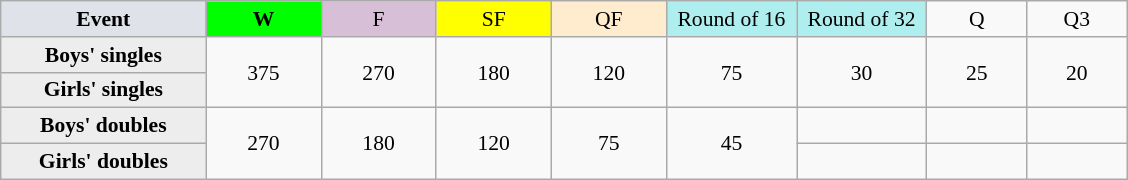<table class=wikitable style="font-size:90%; text-align:center">
<tr>
<th style="width:130px; background:#dfe2e9;">Event</th>
<th style="width:70px; background:lime;">W</th>
<td style="width:70px; background:thistle;">F</td>
<td style="width:70px; background:#ff0;">SF</td>
<td style="width:70px; background:#ffebcd;">QF</td>
<td style="width:80px; background:#afeeee;">Round of 16</td>
<td style="width:80px; background:#afeeee;">Round of 32</td>
<td style="width:60px;">Q</td>
<td style="width:60px;">Q3</td>
</tr>
<tr>
<th style="background:#ededed;">Boys' singles</th>
<td rowspan=2>375</td>
<td rowspan=2>270</td>
<td rowspan=2>180</td>
<td rowspan=2>120</td>
<td rowspan=2>75</td>
<td rowspan=2>30</td>
<td rowspan=2>25</td>
<td rowspan=2>20</td>
</tr>
<tr>
<th style="background:#ededed;">Girls' singles</th>
</tr>
<tr>
<th style="background:#ededed;">Boys' doubles</th>
<td rowspan=2>270</td>
<td rowspan=2>180</td>
<td rowspan=2>120</td>
<td rowspan=2>75</td>
<td rowspan=2>45</td>
<td></td>
<td></td>
<td></td>
</tr>
<tr>
<th style="background:#ededed;">Girls' doubles</th>
<td></td>
<td></td>
<td></td>
</tr>
</table>
